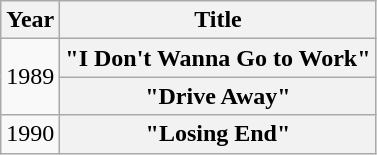<table class="wikitable plainrowheaders" style="text-align:center;" border="1">
<tr>
<th scope="col">Year</th>
<th scope="col">Title</th>
</tr>
<tr>
<td rowspan="2">1989</td>
<th scope="row">"I Don't Wanna Go to Work"</th>
</tr>
<tr>
<th scope="row">"Drive Away"</th>
</tr>
<tr>
<td>1990</td>
<th scope="row">"Losing End"</th>
</tr>
</table>
